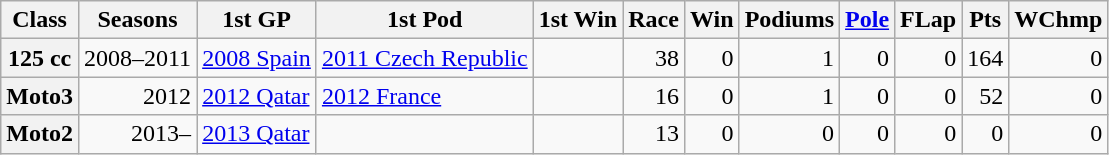<table class="wikitable">
<tr>
<th>Class</th>
<th>Seasons</th>
<th>1st GP</th>
<th>1st Pod</th>
<th>1st Win</th>
<th>Race</th>
<th>Win</th>
<th>Podiums</th>
<th><a href='#'>Pole</a></th>
<th>FLap</th>
<th>Pts</th>
<th>WChmp</th>
</tr>
<tr align="right">
<th>125 cc</th>
<td>2008–2011</td>
<td align="left"><a href='#'>2008 Spain</a></td>
<td align="left"><a href='#'>2011 Czech Republic</a></td>
<td align="left"></td>
<td>38</td>
<td>0</td>
<td>1</td>
<td>0</td>
<td>0</td>
<td>164</td>
<td>0</td>
</tr>
<tr align="right">
<th>Moto3</th>
<td>2012</td>
<td align="left"><a href='#'>2012 Qatar</a></td>
<td align="left"><a href='#'>2012 France</a></td>
<td align="left"></td>
<td>16</td>
<td>0</td>
<td>1</td>
<td>0</td>
<td>0</td>
<td>52</td>
<td>0</td>
</tr>
<tr align="right">
<th>Moto2</th>
<td>2013–</td>
<td align="left"><a href='#'>2013 Qatar</a></td>
<td align="left"></td>
<td align="left"></td>
<td>13</td>
<td>0</td>
<td>0</td>
<td>0</td>
<td>0</td>
<td>0</td>
<td>0</td>
</tr>
</table>
